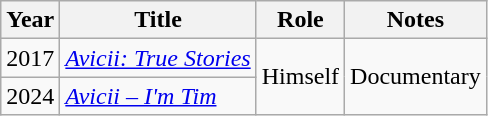<table class ="wikitable sortable">
<tr>
<th>Year</th>
<th>Title</th>
<th>Role</th>
<th class ="unsortable">Notes</th>
</tr>
<tr>
<td>2017</td>
<td><em><a href='#'>Avicii: True Stories</a></em></td>
<td rowspan="2">Himself</td>
<td rowspan="2">Documentary</td>
</tr>
<tr>
<td>2024</td>
<td><em><a href='#'>Avicii – I'm Tim</a></em></td>
</tr>
</table>
